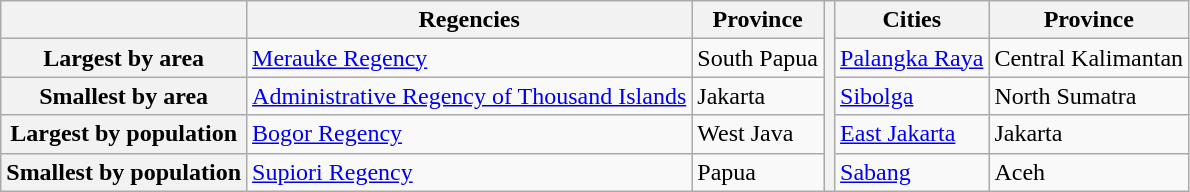<table class="wikitable">
<tr>
<th></th>
<th>Regencies</th>
<th>Province</th>
<th rowspan=5></th>
<th>Cities</th>
<th>Province</th>
</tr>
<tr>
<th>Largest by area</th>
<td><a href='#'>Merauke Regency</a></td>
<td>South Papua</td>
<td><a href='#'>Palangka Raya</a></td>
<td>Central Kalimantan</td>
</tr>
<tr>
<th>Smallest by area</th>
<td><a href='#'>Administrative Regency of Thousand Islands</a></td>
<td>Jakarta</td>
<td><a href='#'>Sibolga</a></td>
<td>North Sumatra</td>
</tr>
<tr>
<th>Largest by population</th>
<td><a href='#'>Bogor Regency</a></td>
<td>West Java</td>
<td><a href='#'>East Jakarta</a></td>
<td>Jakarta</td>
</tr>
<tr>
<th>Smallest by population</th>
<td><a href='#'>Supiori Regency</a></td>
<td>Papua</td>
<td><a href='#'>Sabang</a></td>
<td>Aceh</td>
</tr>
</table>
